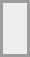<table border="0" cellpadding="4" cellspacing="4" style="margin:auto; border:2px solid #9d9d9d; background:#eee;">
<tr>
<td><br><div></div></td>
</tr>
</table>
